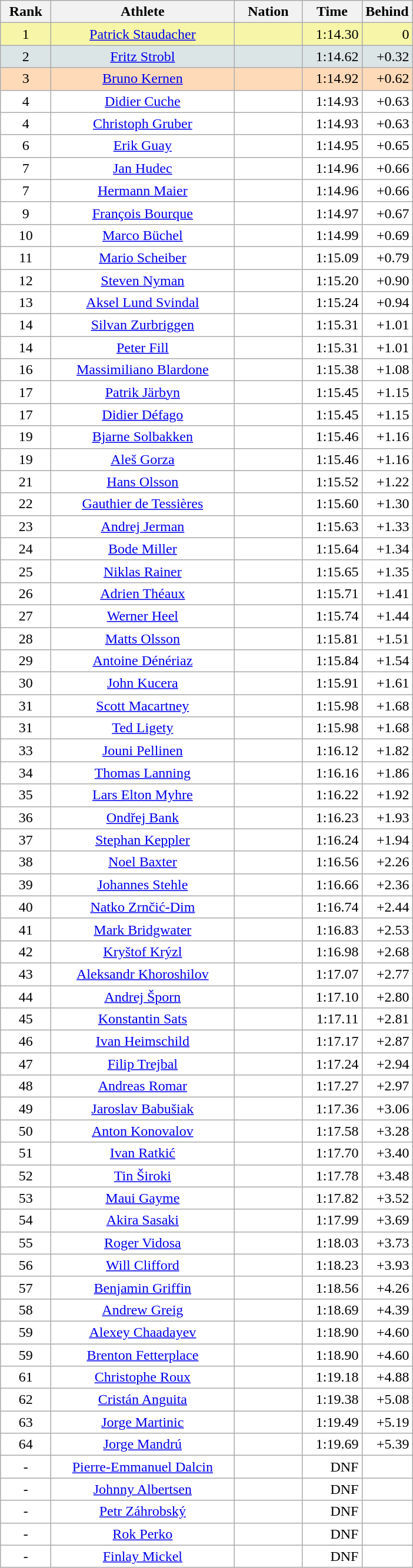<table class=wikitable>
<tr>
<th width=50>Rank</th>
<th width=200>Athlete</th>
<th width=70>Nation</th>
<th width=60>Time</th>
<th width=50>Behind</th>
</tr>
<tr bgcolor="#F7F6A8">
<td align="center">1</td>
<td align="center"><a href='#'>Patrick Staudacher</a></td>
<td></td>
<td align="right">1:14.30</td>
<td align="right">0</td>
</tr>
<tr bgcolor="#DCE5E5">
<td align="center">2</td>
<td align="center"><a href='#'>Fritz Strobl</a></td>
<td></td>
<td align="right">1:14.62</td>
<td align="right">+0.32</td>
</tr>
<tr bgcolor="#FFDAB9">
<td align="center">3</td>
<td align="center"><a href='#'>Bruno Kernen</a></td>
<td></td>
<td align="right">1:14.92</td>
<td align="right">+0.62</td>
</tr>
<tr bgcolor="#FFFFFF">
<td align="center">4</td>
<td align="center"><a href='#'>Didier Cuche</a></td>
<td></td>
<td align="right">1:14.93</td>
<td align="right">+0.63</td>
</tr>
<tr bgcolor="#FFFFFF">
<td align="center">4</td>
<td align="center"><a href='#'>Christoph Gruber</a></td>
<td></td>
<td align="right">1:14.93</td>
<td align="right">+0.63</td>
</tr>
<tr bgcolor="#FFFFFF">
<td align="center">6</td>
<td align="center"><a href='#'>Erik Guay</a></td>
<td></td>
<td align="right">1:14.95</td>
<td align="right">+0.65</td>
</tr>
<tr bgcolor="#FFFFFF">
<td align="center">7</td>
<td align="center"><a href='#'>Jan Hudec</a></td>
<td></td>
<td align="right">1:14.96</td>
<td align="right">+0.66</td>
</tr>
<tr bgcolor="#FFFFFF">
<td align="center">7</td>
<td align="center"><a href='#'>Hermann Maier</a></td>
<td></td>
<td align="right">1:14.96</td>
<td align="right">+0.66</td>
</tr>
<tr bgcolor="#FFFFFF">
<td align="center">9</td>
<td align="center"><a href='#'>François Bourque</a></td>
<td></td>
<td align="right">1:14.97</td>
<td align="right">+0.67</td>
</tr>
<tr bgcolor="#FFFFFF">
<td align="center">10</td>
<td align="center"><a href='#'>Marco Büchel</a></td>
<td></td>
<td align="right">1:14.99</td>
<td align="right">+0.69</td>
</tr>
<tr bgcolor="#FFFFFF">
<td align="center">11</td>
<td align="center"><a href='#'>Mario Scheiber</a></td>
<td></td>
<td align="right">1:15.09</td>
<td align="right">+0.79</td>
</tr>
<tr bgcolor="#FFFFFF">
<td align="center">12</td>
<td align="center"><a href='#'>Steven Nyman</a></td>
<td></td>
<td align="right">1:15.20</td>
<td align="right">+0.90</td>
</tr>
<tr bgcolor="#FFFFFF">
<td align="center">13</td>
<td align="center"><a href='#'>Aksel Lund Svindal</a></td>
<td></td>
<td align="right">1:15.24</td>
<td align="right">+0.94</td>
</tr>
<tr bgcolor="#FFFFFF">
<td align="center">14</td>
<td align="center"><a href='#'>Silvan Zurbriggen</a></td>
<td></td>
<td align="right">1:15.31</td>
<td align="right">+1.01</td>
</tr>
<tr bgcolor="#FFFFFF">
<td align="center">14</td>
<td align="center"><a href='#'>Peter Fill</a></td>
<td></td>
<td align="right">1:15.31</td>
<td align="right">+1.01</td>
</tr>
<tr bgcolor="#FFFFFF">
<td align="center">16</td>
<td align="center"><a href='#'>Massimiliano Blardone</a></td>
<td></td>
<td align="right">1:15.38</td>
<td align="right">+1.08</td>
</tr>
<tr bgcolor="#FFFFFF">
<td align="center">17</td>
<td align="center"><a href='#'>Patrik Järbyn</a></td>
<td></td>
<td align="right">1:15.45</td>
<td align="right">+1.15</td>
</tr>
<tr bgcolor="#FFFFFF">
<td align="center">17</td>
<td align="center"><a href='#'>Didier Défago</a></td>
<td></td>
<td align="right">1:15.45</td>
<td align="right">+1.15</td>
</tr>
<tr bgcolor="#FFFFFF">
<td align="center">19</td>
<td align="center"><a href='#'>Bjarne Solbakken</a></td>
<td></td>
<td align="right">1:15.46</td>
<td align="right">+1.16</td>
</tr>
<tr bgcolor="#FFFFFF">
<td align="center">19</td>
<td align="center"><a href='#'>Aleš Gorza</a></td>
<td></td>
<td align="right">1:15.46</td>
<td align="right">+1.16</td>
</tr>
<tr bgcolor="#FFFFFF">
<td align="center">21</td>
<td align="center"><a href='#'>Hans Olsson</a></td>
<td></td>
<td align="right">1:15.52</td>
<td align="right">+1.22</td>
</tr>
<tr bgcolor="#FFFFFF">
<td align="center">22</td>
<td align="center"><a href='#'>Gauthier de Tessières</a></td>
<td></td>
<td align="right">1:15.60</td>
<td align="right">+1.30</td>
</tr>
<tr bgcolor="#FFFFFF">
<td align="center">23</td>
<td align="center"><a href='#'>Andrej Jerman</a></td>
<td></td>
<td align="right">1:15.63</td>
<td align="right">+1.33</td>
</tr>
<tr bgcolor="#FFFFFF">
<td align="center">24</td>
<td align="center"><a href='#'>Bode Miller</a></td>
<td></td>
<td align="right">1:15.64</td>
<td align="right">+1.34</td>
</tr>
<tr bgcolor="#FFFFFF">
<td align="center">25</td>
<td align="center"><a href='#'>Niklas Rainer</a></td>
<td></td>
<td align="right">1:15.65</td>
<td align="right">+1.35</td>
</tr>
<tr bgcolor="#FFFFFF">
<td align="center">26</td>
<td align="center"><a href='#'>Adrien Théaux</a></td>
<td></td>
<td align="right">1:15.71</td>
<td align="right">+1.41</td>
</tr>
<tr bgcolor="#FFFFFF">
<td align="center">27</td>
<td align="center"><a href='#'>Werner Heel</a></td>
<td></td>
<td align="right">1:15.74</td>
<td align="right">+1.44</td>
</tr>
<tr bgcolor="#FFFFFF">
<td align="center">28</td>
<td align="center"><a href='#'>Matts Olsson</a></td>
<td></td>
<td align="right">1:15.81</td>
<td align="right">+1.51</td>
</tr>
<tr bgcolor="#FFFFFF">
<td align="center">29</td>
<td align="center"><a href='#'>Antoine Dénériaz</a></td>
<td></td>
<td align="right">1:15.84</td>
<td align="right">+1.54</td>
</tr>
<tr bgcolor="#FFFFFF">
<td align="center">30</td>
<td align="center"><a href='#'>John Kucera</a></td>
<td></td>
<td align="right">1:15.91</td>
<td align="right">+1.61</td>
</tr>
<tr bgcolor="#FFFFFF">
<td align="center">31</td>
<td align="center"><a href='#'>Scott Macartney</a></td>
<td></td>
<td align="right">1:15.98</td>
<td align="right">+1.68</td>
</tr>
<tr bgcolor="#FFFFFF">
<td align="center">31</td>
<td align="center"><a href='#'>Ted Ligety</a></td>
<td></td>
<td align="right">1:15.98</td>
<td align="right">+1.68</td>
</tr>
<tr bgcolor="#FFFFFF">
<td align="center">33</td>
<td align="center"><a href='#'>Jouni Pellinen</a></td>
<td></td>
<td align="right">1:16.12</td>
<td align="right">+1.82</td>
</tr>
<tr bgcolor="#FFFFFF">
<td align="center">34</td>
<td align="center"><a href='#'>Thomas Lanning</a></td>
<td></td>
<td align="right">1:16.16</td>
<td align="right">+1.86</td>
</tr>
<tr bgcolor="#FFFFFF">
<td align="center">35</td>
<td align="center"><a href='#'>Lars Elton Myhre</a></td>
<td></td>
<td align="right">1:16.22</td>
<td align="right">+1.92</td>
</tr>
<tr bgcolor="#FFFFFF">
<td align="center">36</td>
<td align="center"><a href='#'>Ondřej Bank</a></td>
<td></td>
<td align="right">1:16.23</td>
<td align="right">+1.93</td>
</tr>
<tr bgcolor="#FFFFFF">
<td align="center">37</td>
<td align="center"><a href='#'>Stephan Keppler</a></td>
<td></td>
<td align="right">1:16.24</td>
<td align="right">+1.94</td>
</tr>
<tr bgcolor="#FFFFFF">
<td align="center">38</td>
<td align="center"><a href='#'>Noel Baxter</a></td>
<td></td>
<td align="right">1:16.56</td>
<td align="right">+2.26</td>
</tr>
<tr bgcolor="#FFFFFF">
<td align="center">39</td>
<td align="center"><a href='#'>Johannes Stehle</a></td>
<td></td>
<td align="right">1:16.66</td>
<td align="right">+2.36</td>
</tr>
<tr bgcolor="#FFFFFF">
<td align="center">40</td>
<td align="center"><a href='#'>Natko Zrnčić-Dim</a></td>
<td></td>
<td align="right">1:16.74</td>
<td align="right">+2.44</td>
</tr>
<tr bgcolor="#FFFFFF">
<td align="center">41</td>
<td align="center"><a href='#'>Mark Bridgwater</a></td>
<td></td>
<td align="right">1:16.83</td>
<td align="right">+2.53</td>
</tr>
<tr bgcolor="#FFFFFF">
<td align="center">42</td>
<td align="center"><a href='#'>Kryštof Krýzl</a></td>
<td></td>
<td align="right">1:16.98</td>
<td align="right">+2.68</td>
</tr>
<tr bgcolor="#FFFFFF">
<td align="center">43</td>
<td align="center"><a href='#'>Aleksandr Khoroshilov</a></td>
<td></td>
<td align="right">1:17.07</td>
<td align="right">+2.77</td>
</tr>
<tr bgcolor="#FFFFFF">
<td align="center">44</td>
<td align="center"><a href='#'>Andrej Šporn</a></td>
<td></td>
<td align="right">1:17.10</td>
<td align="right">+2.80</td>
</tr>
<tr bgcolor="#FFFFFF">
<td align="center">45</td>
<td align="center"><a href='#'>Konstantin Sats</a></td>
<td></td>
<td align="right">1:17.11</td>
<td align="right">+2.81</td>
</tr>
<tr bgcolor="#FFFFFF">
<td align="center">46</td>
<td align="center"><a href='#'>Ivan Heimschild</a></td>
<td></td>
<td align="right">1:17.17</td>
<td align="right">+2.87</td>
</tr>
<tr bgcolor="#FFFFFF">
<td align="center">47</td>
<td align="center"><a href='#'>Filip Trejbal</a></td>
<td></td>
<td align="right">1:17.24</td>
<td align="right">+2.94</td>
</tr>
<tr bgcolor="#FFFFFF">
<td align="center">48</td>
<td align="center"><a href='#'>Andreas Romar</a></td>
<td></td>
<td align="right">1:17.27</td>
<td align="right">+2.97</td>
</tr>
<tr bgcolor="#FFFFFF">
<td align="center">49</td>
<td align="center"><a href='#'>Jaroslav Babušiak</a></td>
<td></td>
<td align="right">1:17.36</td>
<td align="right">+3.06</td>
</tr>
<tr bgcolor="#FFFFFF">
<td align="center">50</td>
<td align="center"><a href='#'>Anton Konovalov</a></td>
<td></td>
<td align="right">1:17.58</td>
<td align="right">+3.28</td>
</tr>
<tr bgcolor="#FFFFFF">
<td align="center">51</td>
<td align="center"><a href='#'>Ivan Ratkić</a></td>
<td></td>
<td align="right">1:17.70</td>
<td align="right">+3.40</td>
</tr>
<tr bgcolor="#FFFFFF">
<td align="center">52</td>
<td align="center"><a href='#'>Tin Široki</a></td>
<td></td>
<td align="right">1:17.78</td>
<td align="right">+3.48</td>
</tr>
<tr bgcolor="#FFFFFF">
<td align="center">53</td>
<td align="center"><a href='#'>Maui Gayme</a></td>
<td></td>
<td align="right">1:17.82</td>
<td align="right">+3.52</td>
</tr>
<tr bgcolor="#FFFFFF">
<td align="center">54</td>
<td align="center"><a href='#'>Akira Sasaki</a></td>
<td></td>
<td align="right">1:17.99</td>
<td align="right">+3.69</td>
</tr>
<tr bgcolor="#FFFFFF">
<td align="center">55</td>
<td align="center"><a href='#'>Roger Vidosa</a></td>
<td></td>
<td align="right">1:18.03</td>
<td align="right">+3.73</td>
</tr>
<tr bgcolor="#FFFFFF">
<td align="center">56</td>
<td align="center"><a href='#'>Will Clifford</a></td>
<td></td>
<td align="right">1:18.23</td>
<td align="right">+3.93</td>
</tr>
<tr bgcolor="#FFFFFF">
<td align="center">57</td>
<td align="center"><a href='#'>Benjamin Griffin</a></td>
<td></td>
<td align="right">1:18.56</td>
<td align="right">+4.26</td>
</tr>
<tr bgcolor="#FFFFFF">
<td align="center">58</td>
<td align="center"><a href='#'>Andrew Greig</a></td>
<td></td>
<td align="right">1:18.69</td>
<td align="right">+4.39</td>
</tr>
<tr bgcolor="#FFFFFF">
<td align="center">59</td>
<td align="center"><a href='#'>Alexey Chaadayev</a></td>
<td></td>
<td align="right">1:18.90</td>
<td align="right">+4.60</td>
</tr>
<tr bgcolor="#FFFFFF">
<td align="center">59</td>
<td align="center"><a href='#'>Brenton Fetterplace</a></td>
<td></td>
<td align="right">1:18.90</td>
<td align="right">+4.60</td>
</tr>
<tr bgcolor="#FFFFFF">
<td align="center">61</td>
<td align="center"><a href='#'>Christophe Roux</a></td>
<td></td>
<td align="right">1:19.18</td>
<td align="right">+4.88</td>
</tr>
<tr bgcolor="#FFFFFF">
<td align="center">62</td>
<td align="center"><a href='#'>Cristán Anguita</a></td>
<td></td>
<td align="right">1:19.38</td>
<td align="right">+5.08</td>
</tr>
<tr bgcolor="#FFFFFF">
<td align="center">63</td>
<td align="center"><a href='#'>Jorge Martinic</a></td>
<td></td>
<td align="right">1:19.49</td>
<td align="right">+5.19</td>
</tr>
<tr bgcolor="#FFFFFF">
<td align="center">64</td>
<td align="center"><a href='#'>Jorge Mandrú</a></td>
<td></td>
<td align="right">1:19.69</td>
<td align="right">+5.39</td>
</tr>
<tr bgcolor="#FFFFFF">
<td align="center">-</td>
<td align="center"><a href='#'>Pierre-Emmanuel Dalcin</a></td>
<td></td>
<td align="right">DNF</td>
<td align="right"></td>
</tr>
<tr bgcolor="#FFFFFF">
<td align="center">-</td>
<td align="center"><a href='#'>Johnny Albertsen</a></td>
<td></td>
<td align="right">DNF</td>
<td align="right"></td>
</tr>
<tr bgcolor="#FFFFFF">
<td align="center">-</td>
<td align="center"><a href='#'>Petr Záhrobský</a></td>
<td></td>
<td align="right">DNF</td>
<td align="right"></td>
</tr>
<tr bgcolor="#FFFFFF">
<td align="center">-</td>
<td align="center"><a href='#'>Rok Perko</a></td>
<td></td>
<td align="right">DNF</td>
<td align="right"></td>
</tr>
<tr bgcolor="#FFFFFF">
<td align="center">-</td>
<td align="center"><a href='#'>Finlay Mickel</a></td>
<td></td>
<td align="right">DNF</td>
<td align="right"></td>
</tr>
</table>
